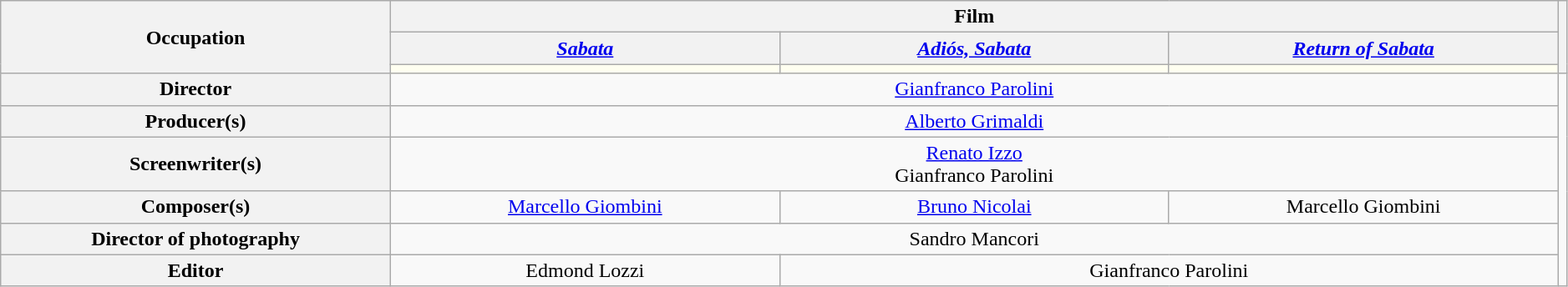<table class="wikitable" style="text-align:center; width:99%;">
<tr>
<th width="25%" rowspan="3">Occupation</th>
<th colspan="3">Film</th>
<th width="2%" rowspan="3"></th>
</tr>
<tr>
<th width="25%"><em><a href='#'>Sabata</a></em></th>
<th width="25%"><em><a href='#'>Adiós, Sabata</a></em></th>
<th width="25%"><em><a href='#'>Return of Sabata</a></em></th>
</tr>
<tr>
<td style="background:ivory;"></td>
<td style="background:ivory;"></td>
<td style="background:ivory;"></td>
</tr>
<tr>
<th>Director</th>
<td colspan="3"><a href='#'>Gianfranco Parolini</a><br></td>
<td rowspan="7"></td>
</tr>
<tr>
<th>Producer(s)</th>
<td colspan="3"><a href='#'>Alberto Grimaldi</a></td>
</tr>
<tr>
<th>Screenwriter(s)</th>
<td colspan="3"><a href='#'>Renato Izzo</a><br>Gianfranco Parolini</td>
</tr>
<tr>
<th>Composer(s)</th>
<td><a href='#'>Marcello Giombini</a></td>
<td><a href='#'>Bruno Nicolai</a></td>
<td>Marcello Giombini</td>
</tr>
<tr>
<th>Director of photography</th>
<td colspan="3">Sandro Mancori</td>
</tr>
<tr>
<th>Editor</th>
<td>Edmond Lozzi</td>
<td colspan="2">Gianfranco Parolini</td>
</tr>
</table>
